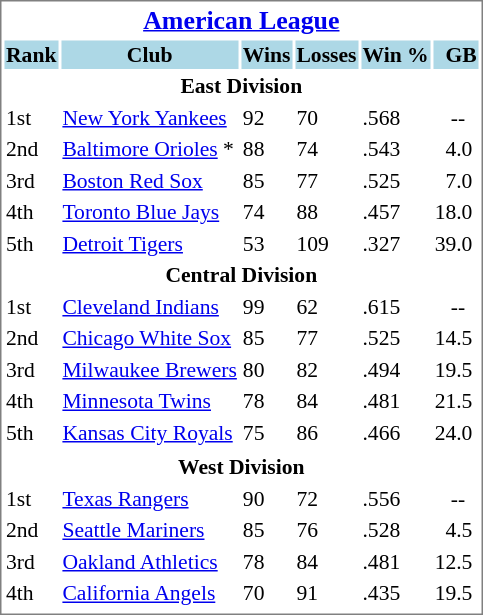<table cellpadding="1" style="width:auto;font-size: 90%; border: 1px solid gray;">
<tr align="center" style="font-size: larger;">
<th colspan=6><a href='#'>American League</a></th>
</tr>
<tr style="background:lightblue;">
<th>Rank</th>
<th>Club</th>
<th>Wins</th>
<th>Losses</th>
<th>Win %</th>
<th>  GB</th>
</tr>
<tr align="center" style="vertical-align: middle;" style="background:lightblue;">
<th colspan=6>East Division</th>
</tr>
<tr>
<td>1st</td>
<td><a href='#'>New York Yankees</a></td>
<td>92</td>
<td>70</td>
<td>.568</td>
<td>     --</td>
</tr>
<tr>
<td>2nd</td>
<td><a href='#'>Baltimore Orioles</a> *</td>
<td>88</td>
<td>74</td>
<td>.543</td>
<td>  4.0</td>
</tr>
<tr>
<td>3rd</td>
<td><a href='#'>Boston Red Sox</a></td>
<td>85</td>
<td>77</td>
<td>.525</td>
<td>  7.0</td>
</tr>
<tr>
<td>4th</td>
<td><a href='#'>Toronto Blue Jays</a></td>
<td>74</td>
<td>88</td>
<td>.457</td>
<td>18.0</td>
</tr>
<tr>
<td>5th</td>
<td><a href='#'>Detroit Tigers</a></td>
<td>53</td>
<td>109</td>
<td>.327</td>
<td>39.0</td>
</tr>
<tr align="center" style="vertical-align: middle;" style="background:lightblue;">
<th colspan=6>Central Division</th>
</tr>
<tr>
<td>1st</td>
<td><a href='#'>Cleveland Indians</a></td>
<td>99</td>
<td>62</td>
<td>.615</td>
<td>     --</td>
</tr>
<tr>
<td>2nd</td>
<td><a href='#'>Chicago White Sox</a></td>
<td>85</td>
<td>77</td>
<td>.525</td>
<td>14.5</td>
</tr>
<tr>
<td>3rd</td>
<td><a href='#'>Milwaukee Brewers</a></td>
<td>80</td>
<td>82</td>
<td>.494</td>
<td>19.5</td>
</tr>
<tr>
<td>4th</td>
<td><a href='#'>Minnesota Twins</a></td>
<td>78</td>
<td>84</td>
<td>.481</td>
<td>21.5</td>
</tr>
<tr>
<td>5th</td>
<td><a href='#'>Kansas City Royals</a></td>
<td>75</td>
<td>86</td>
<td>.466</td>
<td>24.0</td>
</tr>
<tr>
</tr>
<tr align="center" style="vertical-align: middle;" style="background:lightblue;">
<th colspan=6>West Division</th>
</tr>
<tr>
<td>1st</td>
<td><a href='#'>Texas Rangers</a></td>
<td>90</td>
<td>72</td>
<td>.556</td>
<td>     --</td>
</tr>
<tr>
<td>2nd</td>
<td><a href='#'>Seattle Mariners</a></td>
<td>85</td>
<td>76</td>
<td>.528</td>
<td>  4.5</td>
</tr>
<tr>
<td>3rd</td>
<td><a href='#'>Oakland Athletics</a></td>
<td>78</td>
<td>84</td>
<td>.481</td>
<td>12.5</td>
</tr>
<tr>
<td>4th</td>
<td><a href='#'>California Angels</a></td>
<td>70</td>
<td>91</td>
<td>.435</td>
<td>19.5</td>
</tr>
<tr>
</tr>
</table>
